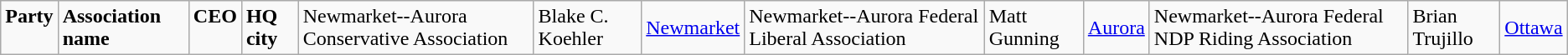<table class="wikitable">
<tr>
<td colspan="2" rowspan="1" align="left" valign="top"><strong>Party</strong></td>
<td valign="top"><strong>Association name</strong></td>
<td valign="top"><strong>CEO</strong></td>
<td valign="top"><strong>HQ city</strong><br></td>
<td>Newmarket--Aurora Conservative Association</td>
<td>Blake C. Koehler</td>
<td><a href='#'>Newmarket</a><br></td>
<td>Newmarket--Aurora Federal Liberal Association</td>
<td>Matt Gunning</td>
<td><a href='#'>Aurora</a><br></td>
<td>Newmarket--Aurora Federal NDP Riding Association</td>
<td>Brian Trujillo</td>
<td><a href='#'>Ottawa</a></td>
</tr>
</table>
